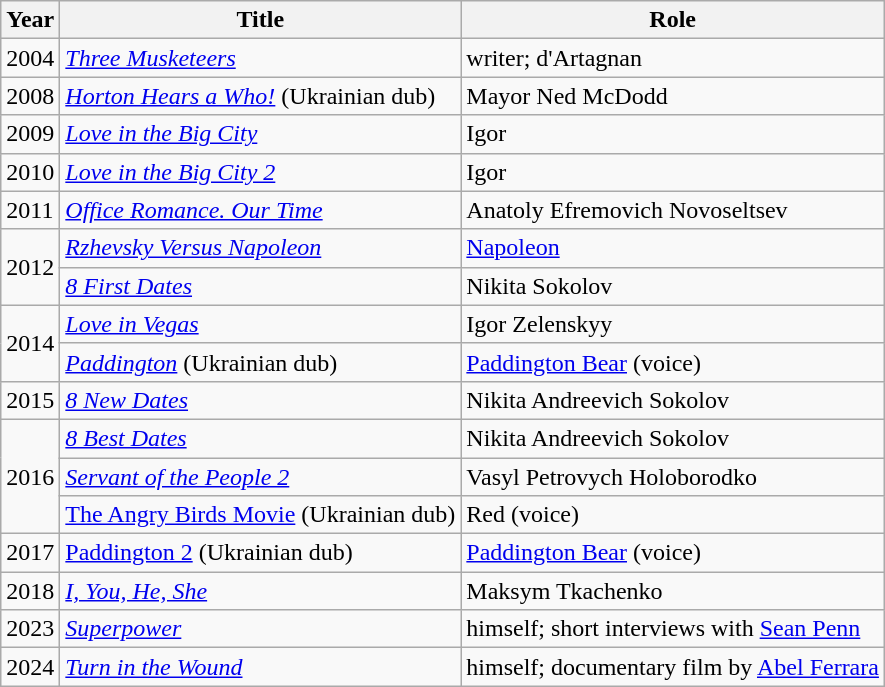<table class="wikitable sortable">
<tr>
<th scope="col">Year</th>
<th scope="col">Title</th>
<th scope="col">Role</th>
</tr>
<tr>
<td>2004</td>
<td><em><a href='#'>Three Musketeers</a></em></td>
<td>writer; d'Artagnan</td>
</tr>
<tr>
<td>2008</td>
<td><em><a href='#'>Horton Hears a Who!</a></em> (Ukrainian dub)</td>
<td>Mayor Ned McDodd</td>
</tr>
<tr>
<td>2009</td>
<td><em><a href='#'>Love in the Big City</a></em></td>
<td>Igor</td>
</tr>
<tr>
<td>2010</td>
<td><em><a href='#'>Love in the Big City 2</a></em></td>
<td>Igor</td>
</tr>
<tr>
<td>2011</td>
<td><em><a href='#'>Office Romance. Our Time</a></em></td>
<td>Anatoly Efremovich Novoseltsev</td>
</tr>
<tr>
<td rowspan="2">2012</td>
<td><em><a href='#'>Rzhevsky Versus Napoleon</a></em></td>
<td><a href='#'>Napoleon</a></td>
</tr>
<tr>
<td><em><a href='#'>8 First Dates</a></em></td>
<td>Nikita Sokolov</td>
</tr>
<tr>
<td rowspan="2">2014</td>
<td><em><a href='#'>Love in Vegas</a></em></td>
<td>Igor Zelenskyy</td>
</tr>
<tr>
<td><em><a href='#'>Paddington</a></em> (Ukrainian dub)</td>
<td><a href='#'>Paddington Bear</a> (voice)</td>
</tr>
<tr>
<td>2015</td>
<td><em><a href='#'>8 New Dates</a></em></td>
<td>Nikita Andreevich Sokolov</td>
</tr>
<tr>
<td rowspan="3">2016</td>
<td><em><a href='#'>8 Best Dates</a></em></td>
<td>Nikita Andreevich Sokolov</td>
</tr>
<tr>
<td><em><a href='#'>Servant of the People 2</a></em></td>
<td>Vasyl Petrovych Holoborodko</td>
</tr>
<tr>
<td><a href='#'>The Angry Birds Movie</a> (Ukrainian dub)</td>
<td>Red (voice)</td>
</tr>
<tr>
<td>2017</td>
<td><a href='#'>Paddington 2</a> (Ukrainian dub)</td>
<td><a href='#'>Paddington Bear</a> (voice)</td>
</tr>
<tr>
<td>2018</td>
<td><em><a href='#'>I, You, He, She</a></em></td>
<td>Maksym Tkachenko</td>
</tr>
<tr>
<td>2023</td>
<td><em><a href='#'>Superpower</a></em></td>
<td>himself; short interviews with <a href='#'>Sean Penn</a></td>
</tr>
<tr>
<td>2024</td>
<td><em><a href='#'>Turn in the Wound</a></em></td>
<td>himself; documentary film by <a href='#'>Abel Ferrara</a></td>
</tr>
</table>
